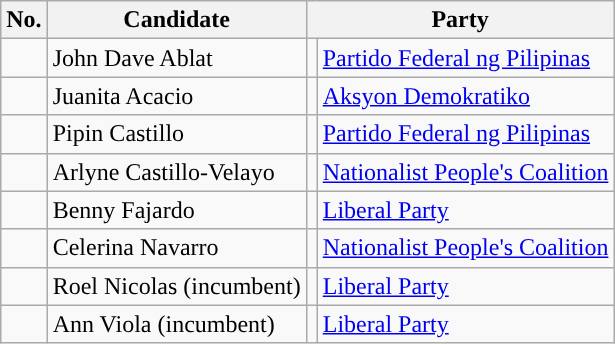<table class="wikitable sortable" style="text-align:left;">
<tr>
<th>No.</th>
<th>Candidate</th>
<th colspan="2">Party</th>
</tr>
<tr>
<td></td>
<td>John Dave Ablat</td>
<td></td>
<td><a href='#'>Partido Federal ng Pilipinas</a></td>
</tr>
<tr>
<td></td>
<td>Juanita Acacio</td>
<td></td>
<td><a href='#'>Aksyon Demokratiko</a></td>
</tr>
<tr>
<td></td>
<td>Pipin Castillo</td>
<td></td>
<td><a href='#'>Partido Federal ng Pilipinas</a></td>
</tr>
<tr>
<td></td>
<td>Arlyne Castillo-Velayo</td>
<td></td>
<td><a href='#'>Nationalist People's Coalition</a></td>
</tr>
<tr>
<td></td>
<td>Benny Fajardo</td>
<td></td>
<td><a href='#'>Liberal Party</a></td>
</tr>
<tr>
<td></td>
<td>Celerina Navarro</td>
<td></td>
<td><a href='#'>Nationalist People's Coalition</a></td>
</tr>
<tr>
<td></td>
<td>Roel Nicolas (incumbent)</td>
<td></td>
<td><a href='#'>Liberal Party</a></td>
</tr>
<tr>
<td></td>
<td>Ann Viola (incumbent)</td>
<td></td>
<td><a href='#'>Liberal Party</a></td>
</tr>
</table>
